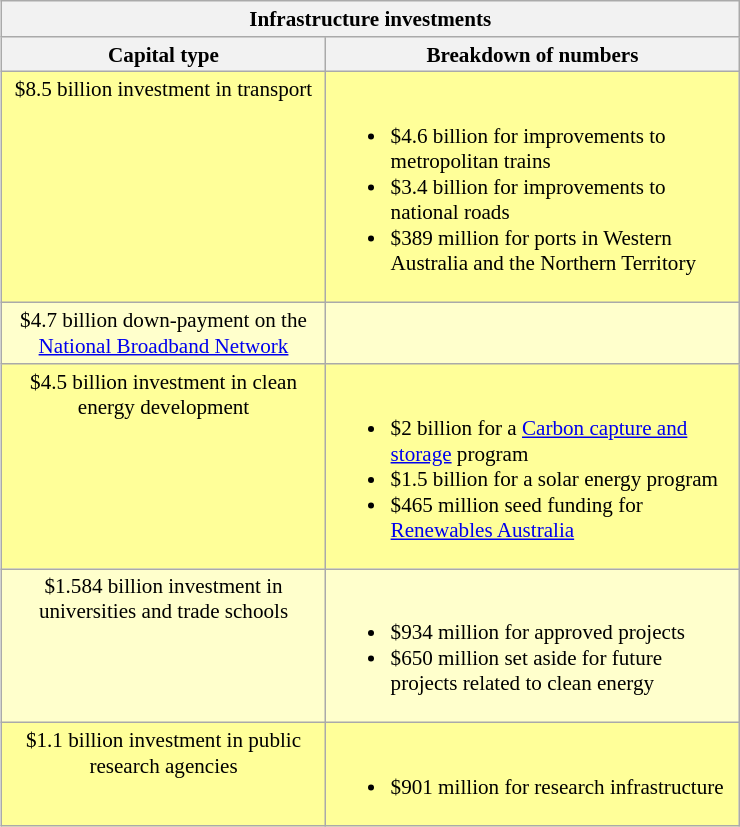<table class="wikitable collapsible collapsed" style="float:right; clear:right; margin-left:1em; font-size:88%; width:35em;">
<tr>
<th colspan=2>Infrastructure investments</th>
</tr>
<tr style="vertical-align:top">
<th>Capital type</th>
<th>Breakdown of numbers</th>
</tr>
<tr style="background: #FFFF99;vertical-align:top">
<td style="text-align:center">$8.5 billion investment in transport</td>
<td><br><ul><li>$4.6 billion for improvements to metropolitan trains</li><li>$3.4 billion for improvements to national roads</li><li>$389 million for ports in Western Australia and the Northern Territory</li></ul></td>
</tr>
<tr style="background: #FFFFCC;vertical-align:top">
<td style="text-align:center">$4.7 billion down-payment on the <a href='#'>National Broadband Network</a></td>
<td></td>
</tr>
<tr style="background: #FFFF99;vertical-align:top">
<td style="text-align:center">$4.5 billion investment in clean energy development</td>
<td><br><ul><li>$2 billion for a <a href='#'>Carbon capture and storage</a> program</li><li>$1.5 billion for a solar energy program</li><li>$465 million seed funding for <a href='#'>Renewables Australia</a></li></ul></td>
</tr>
<tr style="background: #FFFFCC;vertical-align:top">
<td style="text-align:center">$1.584 billion investment in universities and trade schools</td>
<td><br><ul><li>$934 million for approved projects</li><li>$650 million set aside for future projects related to clean energy</li></ul></td>
</tr>
<tr style="background: #FFFF99;vertical-align:top">
<td style="text-align:center">$1.1 billion investment in public research agencies</td>
<td><br><ul><li>$901 million for research infrastructure</li></ul></td>
</tr>
</table>
